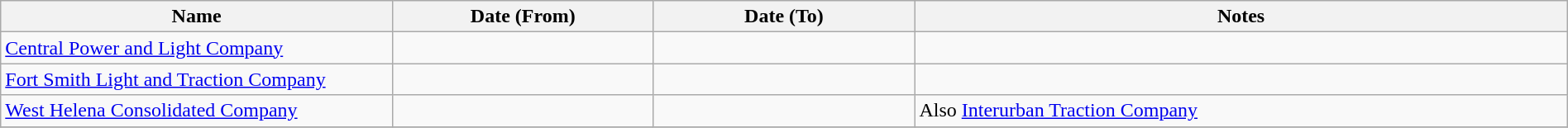<table class="wikitable sortable" width=100%>
<tr>
<th width=15%>Name</th>
<th width=10%>Date (From)</th>
<th width=10%>Date (To)</th>
<th class="unsortable" width=25%>Notes</th>
</tr>
<tr>
<td><a href='#'>Central Power and Light Company</a></td>
<td></td>
<td></td>
<td></td>
</tr>
<tr>
<td><a href='#'>Fort Smith Light and Traction Company</a></td>
<td></td>
<td></td>
<td></td>
</tr>
<tr>
<td><a href='#'>West Helena Consolidated Company</a></td>
<td></td>
<td></td>
<td>Also <a href='#'>Interurban Traction Company</a></td>
</tr>
<tr>
</tr>
</table>
